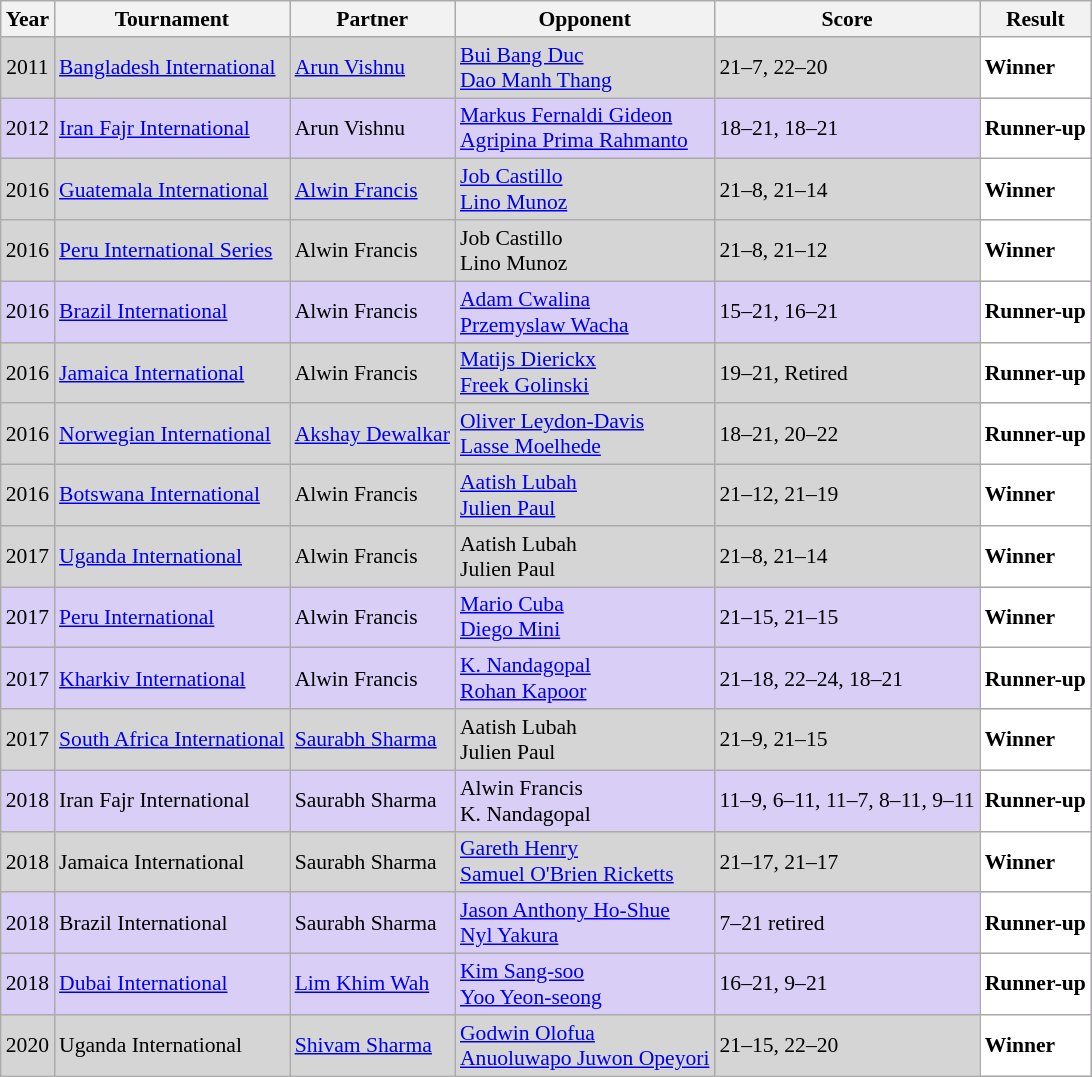<table class="sortable wikitable" style="font-size: 90%;">
<tr>
<th>Year</th>
<th>Tournament</th>
<th>Partner</th>
<th>Opponent</th>
<th>Score</th>
<th>Result</th>
</tr>
<tr style="background:#D5D5D5">
<td align="center">2011</td>
<td align="left"><a href='#'>Bangladesh International</a></td>
<td align="left"> <a href='#'>Arun Vishnu</a></td>
<td align="left"> <a href='#'>Bui Bang Duc</a><br> <a href='#'>Dao Manh Thang</a></td>
<td align="left">21–7, 22–20</td>
<td style="text-align:left; background:white"> <strong>Winner</strong></td>
</tr>
<tr style="background:#D8CEF6">
<td align="center">2012</td>
<td align="left"><a href='#'>Iran Fajr International</a></td>
<td align="left"> Arun Vishnu</td>
<td align="left"> <a href='#'>Markus Fernaldi Gideon</a><br> <a href='#'>Agripina Prima Rahmanto</a></td>
<td align="left">18–21, 18–21</td>
<td style="text-align:left; background:white"> <strong>Runner-up</strong></td>
</tr>
<tr style="background:#D5D5D5">
<td align="center">2016</td>
<td align="left"><a href='#'>Guatemala International</a></td>
<td align="left"> <a href='#'>Alwin Francis</a></td>
<td align="left"> <a href='#'>Job Castillo</a><br> <a href='#'>Lino Munoz</a></td>
<td align="left">21–8, 21–14</td>
<td style="text-align:left; background:white"> <strong>Winner</strong></td>
</tr>
<tr style="background:#D5D5D5">
<td align="center">2016</td>
<td align="left"><a href='#'>Peru International Series</a></td>
<td align="left"> Alwin Francis</td>
<td align="left"> Job Castillo<br> Lino Munoz</td>
<td align="left">21–8, 21–12</td>
<td style="text-align:left; background:white"> <strong>Winner</strong></td>
</tr>
<tr style="background:#D8CEF6">
<td align="center">2016</td>
<td align="left"><a href='#'>Brazil International</a></td>
<td align="left"> Alwin Francis</td>
<td align="left"> <a href='#'>Adam Cwalina</a><br> <a href='#'>Przemyslaw Wacha</a></td>
<td align="left">15–21, 16–21</td>
<td style="text-align:left; background:white"> <strong>Runner-up</strong></td>
</tr>
<tr style="background:#D5D5D5">
<td align="center">2016</td>
<td align="left"><a href='#'>Jamaica International</a></td>
<td align="left"> Alwin Francis</td>
<td align="left"> <a href='#'>Matijs Dierickx</a><br> <a href='#'>Freek Golinski</a></td>
<td align="left">19–21, Retired</td>
<td style="text-align:left; background:white"> <strong>Runner-up</strong></td>
</tr>
<tr style="background:#D5D5D5">
<td align="center">2016</td>
<td align="left"><a href='#'>Norwegian International</a></td>
<td align="left"> <a href='#'>Akshay Dewalkar</a></td>
<td align="left"> <a href='#'>Oliver Leydon-Davis</a><br> <a href='#'>Lasse Moelhede</a></td>
<td align="left">18–21, 20–22</td>
<td style="text-align:left; background:white"> <strong>Runner-up</strong></td>
</tr>
<tr style="background:#D5D5D5">
<td align="center">2016</td>
<td align="left"><a href='#'>Botswana International</a></td>
<td align="left"> Alwin Francis</td>
<td align="left"> <a href='#'>Aatish Lubah</a><br> <a href='#'>Julien Paul</a></td>
<td align="left">21–12, 21–19</td>
<td style="text-align:left; background:white"> <strong>Winner</strong></td>
</tr>
<tr style="background:#D5D5D5">
<td align="center">2017</td>
<td align="left"><a href='#'>Uganda International</a></td>
<td align="left"> Alwin Francis</td>
<td align="left"> Aatish Lubah<br> Julien Paul</td>
<td align="left">21–8, 21–14</td>
<td style="text-align:left; background:white"> <strong>Winner</strong></td>
</tr>
<tr style="background:#D8CEF6">
<td align="center">2017</td>
<td align="left"><a href='#'>Peru International</a></td>
<td align="left"> Alwin Francis</td>
<td align="left"> <a href='#'>Mario Cuba</a><br> <a href='#'>Diego Mini</a></td>
<td align="left">21–15, 21–15</td>
<td style="text-align:left; background:white"> <strong>Winner</strong></td>
</tr>
<tr style="background:#D8CEF6">
<td align="center">2017</td>
<td align="left"><a href='#'>Kharkiv International</a></td>
<td align="left"> Alwin Francis</td>
<td align="left"> <a href='#'>K. Nandagopal</a><br> <a href='#'>Rohan Kapoor</a></td>
<td align="left">21–18, 22–24, 18–21</td>
<td style="text-align:left; background:white"> <strong>Runner-up</strong></td>
</tr>
<tr style="background:#D5D5D5">
<td align="center">2017</td>
<td align="left"><a href='#'>South Africa International</a></td>
<td align="left"> <a href='#'>Saurabh Sharma</a></td>
<td align="left"> Aatish Lubah<br> Julien Paul</td>
<td align="left">21–9, 21–15</td>
<td style="text-align:left; background:white"> <strong>Winner</strong></td>
</tr>
<tr style="background:#D8CEF6">
<td align="center">2018</td>
<td align="left">Iran Fajr International</td>
<td align="left"> Saurabh Sharma</td>
<td align="left"> Alwin Francis<br> K. Nandagopal</td>
<td align="left">11–9, 6–11, 11–7, 8–11, 9–11</td>
<td style="text-align:left; background:white"> <strong>Runner-up</strong></td>
</tr>
<tr style="background:#D5D5D5">
<td align="center">2018</td>
<td align="left">Jamaica International</td>
<td align="left"> Saurabh Sharma</td>
<td align="left"> <a href='#'>Gareth Henry</a><br> <a href='#'>Samuel O'Brien Ricketts</a></td>
<td align="left">21–17, 21–17</td>
<td style="text-align:left; background:white"> <strong>Winner</strong></td>
</tr>
<tr style="background:#D8CEF6">
<td align="center">2018</td>
<td align="left">Brazil International</td>
<td align="left"> Saurabh Sharma</td>
<td align="left"> <a href='#'>Jason Anthony Ho-Shue</a><br> <a href='#'>Nyl Yakura</a></td>
<td align="left">7–21 retired</td>
<td style="text-align:left; background:white"> <strong>Runner-up</strong></td>
</tr>
<tr style="background:#D8CEF6">
<td align="center">2018</td>
<td align="left"><a href='#'>Dubai International</a></td>
<td align="left"> <a href='#'>Lim Khim Wah</a></td>
<td align="left"> <a href='#'>Kim Sang-soo</a><br> <a href='#'>Yoo Yeon-seong</a></td>
<td align="left">16–21, 9–21</td>
<td style="text-align:left; background:white"> <strong>Runner-up</strong></td>
</tr>
<tr style="background:#D5D5D5">
<td align="center">2020</td>
<td align="left">Uganda International</td>
<td align="left"> <a href='#'>Shivam Sharma</a></td>
<td align="left"> <a href='#'>Godwin Olofua</a> <br> <a href='#'>Anuoluwapo Juwon Opeyori</a></td>
<td align="left">21–15, 22–20</td>
<td style="text-align:left; background:white"> <strong>Winner</strong></td>
</tr>
</table>
